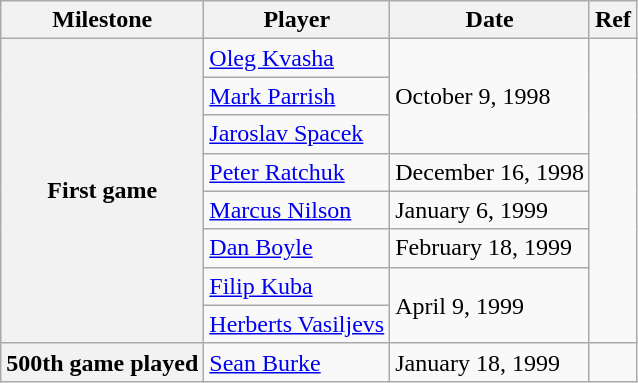<table class="wikitable">
<tr>
<th scope="col">Milestone</th>
<th scope="col">Player</th>
<th scope="col">Date</th>
<th scope="col">Ref</th>
</tr>
<tr>
<th rowspan=8>First game</th>
<td><a href='#'>Oleg Kvasha</a></td>
<td rowspan=3>October 9, 1998</td>
<td rowspan=8></td>
</tr>
<tr>
<td><a href='#'>Mark Parrish</a></td>
</tr>
<tr>
<td><a href='#'>Jaroslav Spacek</a></td>
</tr>
<tr>
<td><a href='#'>Peter Ratchuk</a></td>
<td>December 16, 1998</td>
</tr>
<tr>
<td><a href='#'>Marcus Nilson</a></td>
<td>January 6, 1999</td>
</tr>
<tr>
<td><a href='#'>Dan Boyle</a></td>
<td>February 18, 1999</td>
</tr>
<tr>
<td><a href='#'>Filip Kuba</a></td>
<td rowspan=2>April 9, 1999</td>
</tr>
<tr>
<td><a href='#'>Herberts Vasiljevs</a></td>
</tr>
<tr>
<th>500th game played</th>
<td><a href='#'>Sean Burke</a></td>
<td>January 18, 1999</td>
<td></td>
</tr>
</table>
